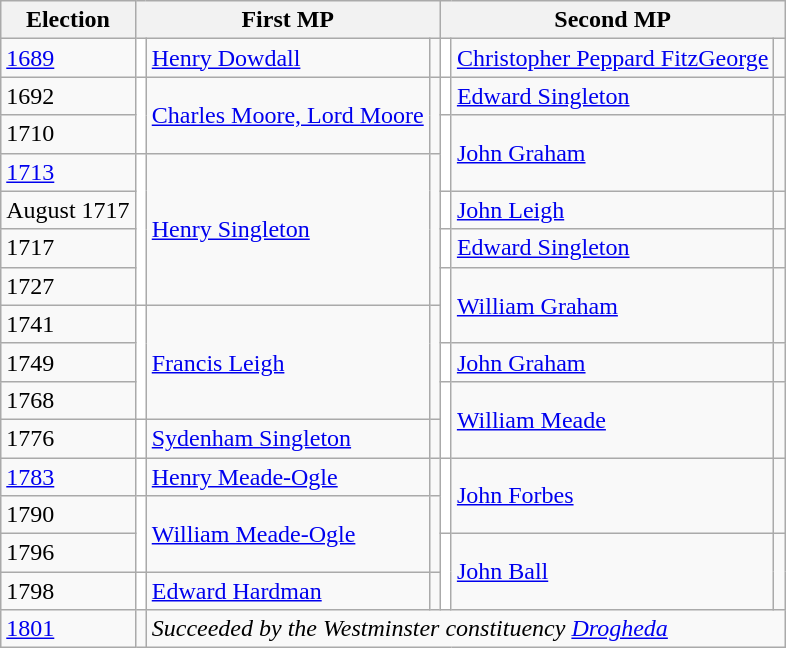<table class="wikitable">
<tr>
<th>Election</th>
<th colspan=3>First MP</th>
<th colspan=3>Second MP</th>
</tr>
<tr>
<td><a href='#'>1689</a></td>
<td style="background-color: white"></td>
<td><a href='#'>Henry Dowdall</a></td>
<td></td>
<td style="background-color: white"></td>
<td><a href='#'>Christopher Peppard FitzGeorge</a></td>
<td></td>
</tr>
<tr>
<td>1692</td>
<td rowspan="2" style="background-color: white"></td>
<td rowspan="2"><a href='#'>Charles Moore, Lord Moore</a></td>
<td rowspan="2"></td>
<td style="background-color: white"></td>
<td><a href='#'>Edward Singleton</a></td>
<td></td>
</tr>
<tr>
<td>1710</td>
<td rowspan="2" style="background-color: white"></td>
<td rowspan="2"><a href='#'>John Graham</a></td>
<td rowspan="2"></td>
</tr>
<tr>
<td><a href='#'>1713</a></td>
<td rowspan="4" style="background-color: white"></td>
<td rowspan="4"><a href='#'>Henry Singleton</a></td>
<td rowspan="4"></td>
</tr>
<tr>
<td>August 1717</td>
<td style="background-color: white"></td>
<td><a href='#'>John Leigh</a></td>
<td></td>
</tr>
<tr>
<td>1717</td>
<td style="background-color: white"></td>
<td><a href='#'>Edward Singleton</a></td>
<td></td>
</tr>
<tr>
<td>1727</td>
<td rowspan="2" style="background-color: white"></td>
<td rowspan="2"><a href='#'>William Graham</a></td>
<td rowspan="2"></td>
</tr>
<tr>
<td>1741</td>
<td rowspan="3" style="background-color: white"></td>
<td rowspan="3"><a href='#'>Francis Leigh</a></td>
<td rowspan="3"></td>
</tr>
<tr>
<td>1749</td>
<td style="background-color: white"></td>
<td><a href='#'>John Graham</a></td>
<td></td>
</tr>
<tr>
<td>1768</td>
<td rowspan="2" style="background-color: white"></td>
<td rowspan="2"><a href='#'>William Meade</a></td>
<td rowspan="2"></td>
</tr>
<tr>
<td>1776</td>
<td style="background-color: white"></td>
<td><a href='#'>Sydenham Singleton</a></td>
<td></td>
</tr>
<tr>
<td><a href='#'>1783</a></td>
<td style="background-color: white"></td>
<td><a href='#'>Henry Meade-Ogle</a></td>
<td></td>
<td rowspan="2" style="background-color: white"></td>
<td rowspan="2"><a href='#'>John Forbes</a></td>
<td rowspan="2"></td>
</tr>
<tr>
<td>1790</td>
<td rowspan="2" style="background-color: white"></td>
<td rowspan="2"><a href='#'>William Meade-Ogle</a></td>
<td rowspan="2"></td>
</tr>
<tr>
<td>1796</td>
<td rowspan="2" style="background-color: white"></td>
<td rowspan="2"><a href='#'>John Ball</a></td>
<td rowspan="2"></td>
</tr>
<tr>
<td>1798</td>
<td style="background-color: white"></td>
<td><a href='#'>Edward Hardman</a></td>
<td></td>
</tr>
<tr>
<td><a href='#'>1801</a></td>
<td></td>
<td colspan="5"><em>Succeeded by the Westminster constituency <a href='#'>Drogheda</a></em></td>
</tr>
</table>
